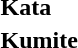<table>
<tr>
<td><strong>Kata</strong></td>
<td></td>
<td></td>
<td></td>
</tr>
<tr>
<td><strong>Kumite</strong></td>
<td></td>
<td></td>
<td> <br> </td>
</tr>
</table>
